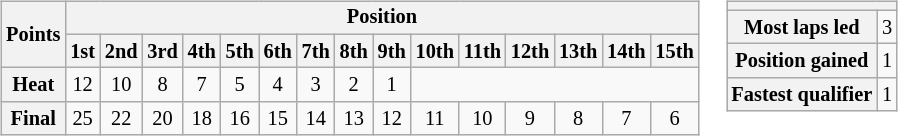<table>
<tr>
<td><br><table class="wikitable" style="font-size:85%; text-align:center">
<tr>
<th rowspan=2>Points</th>
<th colspan=28>Position</th>
</tr>
<tr>
<th>1st</th>
<th>2nd</th>
<th>3rd</th>
<th>4th</th>
<th>5th</th>
<th>6th</th>
<th>7th</th>
<th>8th</th>
<th>9th</th>
<th>10th</th>
<th>11th</th>
<th>12th</th>
<th>13th</th>
<th>14th</th>
<th>15th</th>
</tr>
<tr>
<th>Heat</th>
<td>12</td>
<td>10</td>
<td>8</td>
<td>7</td>
<td>5</td>
<td>4</td>
<td>3</td>
<td>2</td>
<td>1</td>
<td colspan=7></td>
</tr>
<tr>
<th>Final</th>
<td>25</td>
<td>22</td>
<td>20</td>
<td>18</td>
<td>16</td>
<td>15</td>
<td>14</td>
<td>13</td>
<td>12</td>
<td>11</td>
<td>10</td>
<td>9</td>
<td>8</td>
<td>7</td>
<td>6</td>
</tr>
</table>
</td>
<td style="vertical-align:top;"><br><table style="margin-right:0; font-size:85%; text-align:center;" class="wikitable">
<tr>
<th colspan=2></th>
</tr>
<tr>
<th>Most laps led</th>
<td>3</td>
</tr>
<tr>
<th>Position gained</th>
<td>1</td>
</tr>
<tr>
<th>Fastest qualifier</th>
<td>1</td>
</tr>
</table>
</td>
</tr>
</table>
